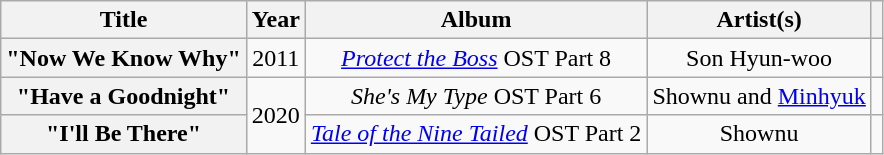<table class="wikitable plainrowheaders" style="text-align:center">
<tr>
<th scope="col">Title</th>
<th scope="col">Year</th>
<th scope="col">Album</th>
<th scope="col">Artist(s)</th>
<th scope="col" class="unsortable"></th>
</tr>
<tr>
<th scope="row">"Now We Know Why"</th>
<td>2011</td>
<td><em><a href='#'>Protect the Boss</a></em> OST Part 8</td>
<td>Son Hyun-woo</td>
<td></td>
</tr>
<tr>
<th scope="row">"Have a Goodnight"</th>
<td rowspan="2">2020</td>
<td><em>She's My Type</em> OST Part 6</td>
<td>Shownu and <a href='#'>Minhyuk</a></td>
<td></td>
</tr>
<tr>
<th scope="row">"I'll Be There"</th>
<td><em><a href='#'>Tale of the Nine Tailed</a></em> OST Part 2</td>
<td>Shownu</td>
<td></td>
</tr>
</table>
